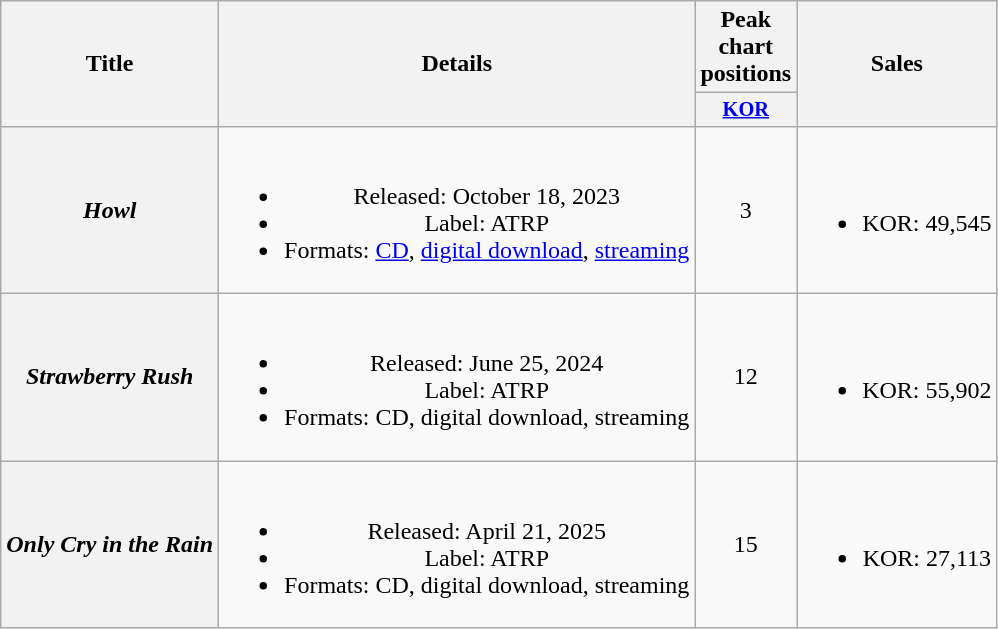<table class="wikitable plainrowheaders" style="text-align:center">
<tr>
<th scope="col" rowspan="2">Title</th>
<th scope="col" rowspan="2">Details</th>
<th scope="col" colspan="1">Peak chart positions</th>
<th scope="col" rowspan="2">Sales</th>
</tr>
<tr>
<th scope="col" style="width:4em;font-size:85%"><a href='#'>KOR</a><br></th>
</tr>
<tr>
<th scope="row"><em>Howl</em></th>
<td><br><ul><li>Released: October 18, 2023</li><li>Label: ATRP</li><li>Formats: <a href='#'>CD</a>, <a href='#'>digital download</a>, <a href='#'>streaming</a></li></ul></td>
<td>3</td>
<td><br><ul><li>KOR: 49,545</li></ul></td>
</tr>
<tr>
<th scope="row"><em>Strawberry Rush</em></th>
<td><br><ul><li>Released: June 25, 2024</li><li>Label: ATRP</li><li>Formats: CD, digital download, streaming</li></ul></td>
<td>12</td>
<td><br><ul><li>KOR: 55,902</li></ul></td>
</tr>
<tr>
<th scope="row"><em>Only Cry in the Rain</em></th>
<td><br><ul><li>Released: April 21, 2025</li><li>Label: ATRP</li><li>Formats: CD, digital download, streaming</li></ul></td>
<td>15</td>
<td><br><ul><li>KOR: 27,113</li></ul></td>
</tr>
</table>
